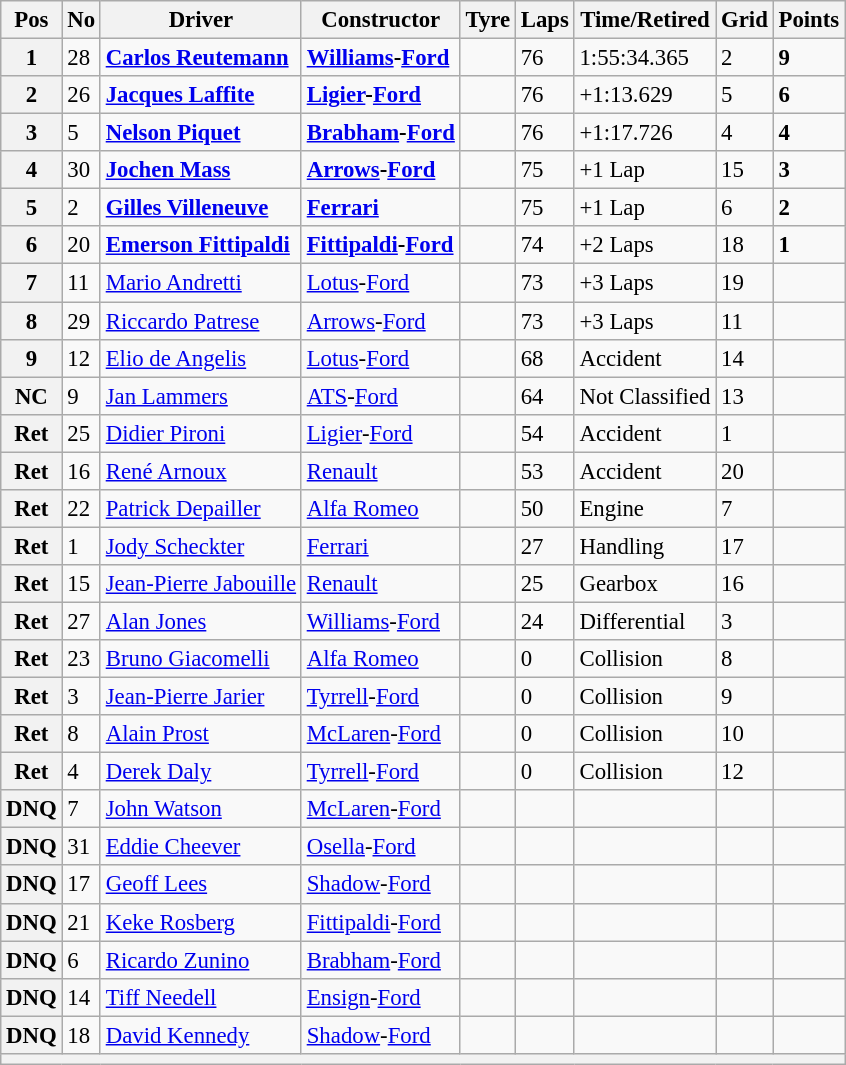<table class="wikitable" style="font-size: 95%;">
<tr>
<th>Pos</th>
<th>No</th>
<th>Driver</th>
<th>Constructor</th>
<th>Tyre</th>
<th>Laps</th>
<th>Time/Retired</th>
<th>Grid</th>
<th>Points</th>
</tr>
<tr>
<th>1</th>
<td>28</td>
<td> <strong><a href='#'>Carlos Reutemann</a></strong></td>
<td><strong><a href='#'>Williams</a>-<a href='#'>Ford</a></strong></td>
<td></td>
<td>76</td>
<td>1:55:34.365</td>
<td>2</td>
<td><strong>9</strong></td>
</tr>
<tr>
<th>2</th>
<td>26</td>
<td> <strong><a href='#'>Jacques Laffite</a></strong></td>
<td><strong><a href='#'>Ligier</a>-<a href='#'>Ford</a></strong></td>
<td></td>
<td>76</td>
<td>+1:13.629</td>
<td>5</td>
<td><strong>6</strong></td>
</tr>
<tr>
<th>3</th>
<td>5</td>
<td> <strong><a href='#'>Nelson Piquet</a></strong></td>
<td><strong><a href='#'>Brabham</a>-<a href='#'>Ford</a></strong></td>
<td></td>
<td>76</td>
<td>+1:17.726</td>
<td>4</td>
<td><strong>4</strong></td>
</tr>
<tr>
<th>4</th>
<td>30</td>
<td> <strong><a href='#'>Jochen Mass</a></strong></td>
<td><strong><a href='#'>Arrows</a>-<a href='#'>Ford</a></strong></td>
<td></td>
<td>75</td>
<td>+1 Lap</td>
<td>15</td>
<td><strong>3</strong></td>
</tr>
<tr>
<th>5</th>
<td>2</td>
<td> <strong><a href='#'>Gilles Villeneuve</a></strong></td>
<td><strong><a href='#'>Ferrari</a></strong></td>
<td></td>
<td>75</td>
<td>+1 Lap</td>
<td>6</td>
<td><strong>2</strong></td>
</tr>
<tr>
<th>6</th>
<td>20</td>
<td> <strong><a href='#'>Emerson Fittipaldi</a></strong></td>
<td><strong><a href='#'>Fittipaldi</a>-<a href='#'>Ford</a></strong></td>
<td></td>
<td>74</td>
<td>+2 Laps</td>
<td>18</td>
<td><strong>1</strong></td>
</tr>
<tr>
<th>7</th>
<td>11</td>
<td> <a href='#'>Mario Andretti</a></td>
<td><a href='#'>Lotus</a>-<a href='#'>Ford</a></td>
<td></td>
<td>73</td>
<td>+3 Laps</td>
<td>19</td>
<td></td>
</tr>
<tr>
<th>8</th>
<td>29</td>
<td> <a href='#'>Riccardo Patrese</a></td>
<td><a href='#'>Arrows</a>-<a href='#'>Ford</a></td>
<td></td>
<td>73</td>
<td>+3 Laps</td>
<td>11</td>
<td></td>
</tr>
<tr>
<th>9</th>
<td>12</td>
<td> <a href='#'>Elio de Angelis</a></td>
<td><a href='#'>Lotus</a>-<a href='#'>Ford</a></td>
<td></td>
<td>68</td>
<td>Accident</td>
<td>14</td>
<td></td>
</tr>
<tr>
<th>NC</th>
<td>9</td>
<td> <a href='#'>Jan Lammers</a></td>
<td><a href='#'>ATS</a>-<a href='#'>Ford</a></td>
<td></td>
<td>64</td>
<td>Not Classified</td>
<td>13</td>
<td></td>
</tr>
<tr>
<th>Ret</th>
<td>25</td>
<td> <a href='#'>Didier Pironi</a></td>
<td><a href='#'>Ligier</a>-<a href='#'>Ford</a></td>
<td></td>
<td>54</td>
<td>Accident</td>
<td>1</td>
<td></td>
</tr>
<tr>
<th>Ret</th>
<td>16</td>
<td> <a href='#'>René Arnoux</a></td>
<td><a href='#'>Renault</a></td>
<td></td>
<td>53</td>
<td>Accident</td>
<td>20</td>
<td></td>
</tr>
<tr>
<th>Ret</th>
<td>22</td>
<td> <a href='#'>Patrick Depailler</a></td>
<td><a href='#'>Alfa Romeo</a></td>
<td></td>
<td>50</td>
<td>Engine</td>
<td>7</td>
<td></td>
</tr>
<tr>
<th>Ret</th>
<td>1</td>
<td> <a href='#'>Jody Scheckter</a></td>
<td><a href='#'>Ferrari</a></td>
<td></td>
<td>27</td>
<td>Handling</td>
<td>17</td>
<td></td>
</tr>
<tr>
<th>Ret</th>
<td>15</td>
<td> <a href='#'>Jean-Pierre Jabouille</a></td>
<td><a href='#'>Renault</a></td>
<td></td>
<td>25</td>
<td>Gearbox</td>
<td>16</td>
<td></td>
</tr>
<tr>
<th>Ret</th>
<td>27</td>
<td> <a href='#'>Alan Jones</a></td>
<td><a href='#'>Williams</a>-<a href='#'>Ford</a></td>
<td></td>
<td>24</td>
<td>Differential</td>
<td>3</td>
<td></td>
</tr>
<tr>
<th>Ret</th>
<td>23</td>
<td> <a href='#'>Bruno Giacomelli</a></td>
<td><a href='#'>Alfa Romeo</a></td>
<td></td>
<td>0</td>
<td>Collision</td>
<td>8</td>
<td></td>
</tr>
<tr>
<th>Ret</th>
<td>3</td>
<td> <a href='#'>Jean-Pierre Jarier</a></td>
<td><a href='#'>Tyrrell</a>-<a href='#'>Ford</a></td>
<td></td>
<td>0</td>
<td>Collision</td>
<td>9</td>
<td></td>
</tr>
<tr>
<th>Ret</th>
<td>8</td>
<td> <a href='#'>Alain Prost</a></td>
<td><a href='#'>McLaren</a>-<a href='#'>Ford</a></td>
<td></td>
<td>0</td>
<td>Collision</td>
<td>10</td>
<td></td>
</tr>
<tr>
<th>Ret</th>
<td>4</td>
<td> <a href='#'>Derek Daly</a></td>
<td><a href='#'>Tyrrell</a>-<a href='#'>Ford</a></td>
<td></td>
<td>0</td>
<td>Collision</td>
<td>12</td>
<td></td>
</tr>
<tr>
<th>DNQ</th>
<td>7</td>
<td> <a href='#'>John Watson</a></td>
<td><a href='#'>McLaren</a>-<a href='#'>Ford</a></td>
<td></td>
<td></td>
<td></td>
<td></td>
<td></td>
</tr>
<tr>
<th>DNQ</th>
<td>31</td>
<td> <a href='#'>Eddie Cheever</a></td>
<td><a href='#'>Osella</a>-<a href='#'>Ford</a></td>
<td></td>
<td></td>
<td></td>
<td></td>
<td></td>
</tr>
<tr>
<th>DNQ</th>
<td>17</td>
<td> <a href='#'>Geoff Lees</a></td>
<td><a href='#'>Shadow</a>-<a href='#'>Ford</a></td>
<td></td>
<td></td>
<td></td>
<td></td>
<td></td>
</tr>
<tr>
<th>DNQ</th>
<td>21</td>
<td> <a href='#'>Keke Rosberg</a></td>
<td><a href='#'>Fittipaldi</a>-<a href='#'>Ford</a></td>
<td></td>
<td></td>
<td></td>
<td></td>
<td></td>
</tr>
<tr>
<th>DNQ</th>
<td>6</td>
<td> <a href='#'>Ricardo Zunino</a></td>
<td><a href='#'>Brabham</a>-<a href='#'>Ford</a></td>
<td></td>
<td></td>
<td></td>
<td></td>
<td></td>
</tr>
<tr>
<th>DNQ</th>
<td>14</td>
<td> <a href='#'>Tiff Needell</a></td>
<td><a href='#'>Ensign</a>-<a href='#'>Ford</a></td>
<td></td>
<td></td>
<td></td>
<td></td>
<td></td>
</tr>
<tr>
<th>DNQ</th>
<td>18</td>
<td> <a href='#'>David Kennedy</a></td>
<td><a href='#'>Shadow</a>-<a href='#'>Ford</a></td>
<td></td>
<td></td>
<td></td>
<td></td>
<td></td>
</tr>
<tr>
<th colspan="9"></th>
</tr>
</table>
